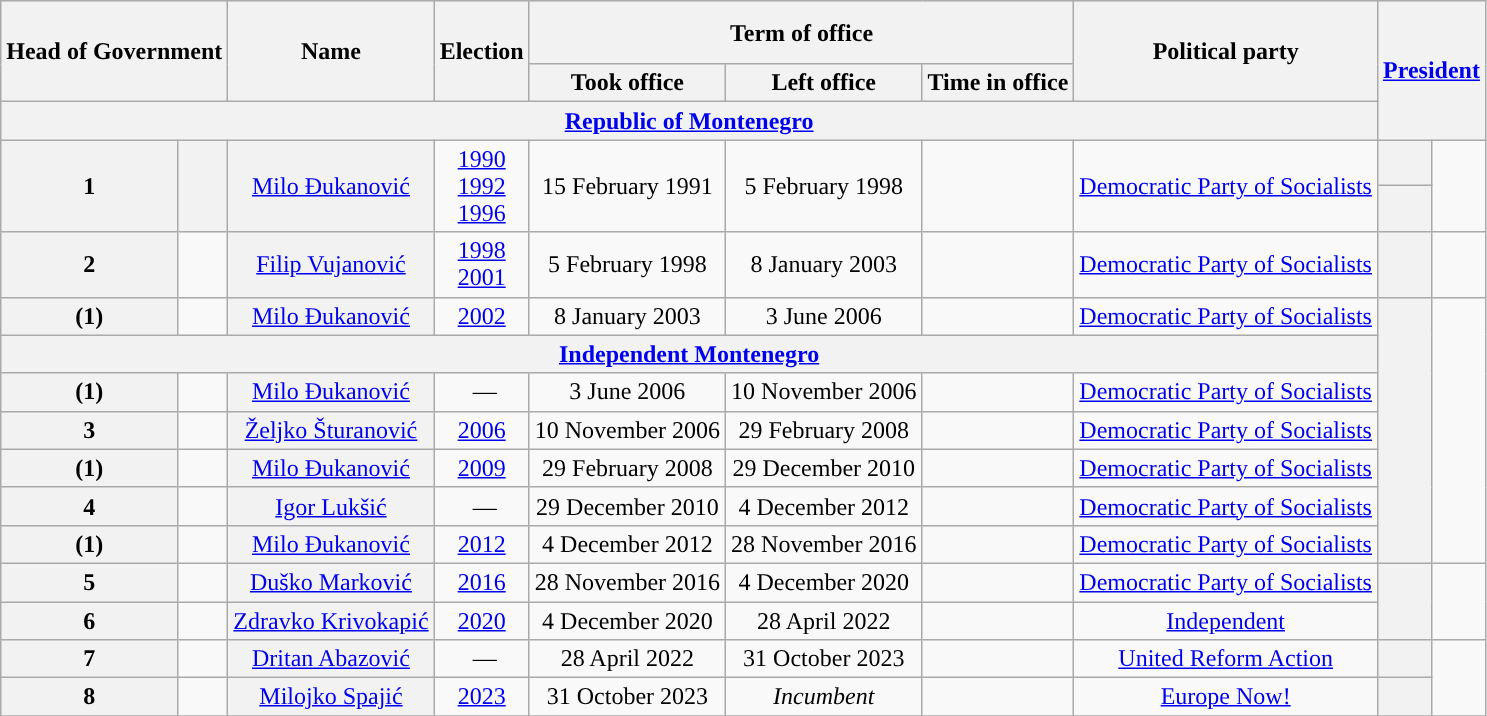<table class=wikitable style="text-align:center; margin-bottom:0">
<tr style="height:42px; background:#e9e9e9;">
<th colspan="2" rowspan="2">Head of Government</th>
<th rowspan="2">Name<br></th>
<th rowspan="2">Election</th>
<th colspan="3">Term of office</th>
<th rowspan="2">Political party</th>
<th colspan="2" rowspan="3"><a href='#'>President</a></th>
</tr>
<tr>
<th>Took office</th>
<th>Left office</th>
<th>Time in office</th>
</tr>
<tr>
<th colspan="8"><a href='#'>Republic of Montenegro</a></th>
</tr>
<tr>
<th rowspan=2 style="background:">1<br></th>
<th rowspan=2></th>
<th rowspan=2 scope="row" style="font-weight:normal;"><a href='#'>Milo Đukanović</a><br></th>
<td rowspan=2><a href='#'>1990</a><br><a href='#'>1992</a><br><a href='#'>1996</a></td>
<td rowspan=2>15 February 1991</td>
<td rowspan=2>5 February 1998</td>
<td rowspan=2></td>
<td rowspan=2><a href='#'>Democratic Party of Socialists</a></td>
<th style="background:"></th>
<td rowspan=2></td>
</tr>
<tr>
<th style="background:"></th>
</tr>
<tr>
<th style="background:">2<br></th>
<td></td>
<th scope="row" style="font-weight:normal;"><a href='#'>Filip Vujanović</a><br></th>
<td><a href='#'>1998</a><br><a href='#'>2001</a></td>
<td>5 February 1998</td>
<td>8 January 2003</td>
<td></td>
<td><a href='#'>Democratic Party of Socialists</a></td>
<th style="background:"></th>
<td></td>
</tr>
<tr>
<th style="background:">(1)<br></th>
<td></td>
<th scope="row" style="font-weight:normal;"><a href='#'>Milo Đukanović</a><br></th>
<td><a href='#'>2002</a></td>
<td>8 January 2003</td>
<td>3 June 2006</td>
<td></td>
<td><a href='#'>Democratic Party of Socialists</a></td>
<th rowspan=7 style="background:"></th>
<td rowspan=7></td>
</tr>
<tr>
<th colspan="8"><a href='#'>Independent Montenegro</a></th>
</tr>
<tr>
<th style="background:">(1)<br></th>
<td></td>
<th scope="row" style="font-weight:normal;"><a href='#'>Milo Đukanović</a><br></th>
<td align="center"> —</td>
<td>3 June 2006</td>
<td>10 November 2006</td>
<td></td>
<td><a href='#'>Democratic Party of Socialists</a></td>
</tr>
<tr>
<th style="background:">3<br></th>
<td></td>
<th scope="row" style="font-weight:normal;"><a href='#'>Željko Šturanović</a><br></th>
<td><a href='#'>2006</a></td>
<td>10 November 2006</td>
<td>29 February 2008</td>
<td></td>
<td><a href='#'>Democratic Party of Socialists</a></td>
</tr>
<tr>
<th style="background:">(1)<br></th>
<td></td>
<th scope="row" style="font-weight:normal;"><a href='#'>Milo Đukanović</a><br></th>
<td><a href='#'>2009</a></td>
<td>29 February 2008</td>
<td>29 December 2010</td>
<td></td>
<td><a href='#'>Democratic Party of Socialists</a></td>
</tr>
<tr>
<th style="background:">4<br></th>
<td></td>
<th scope="row" style="font-weight:normal;"><a href='#'>Igor Lukšić</a><br></th>
<td align="center"> —</td>
<td>29 December 2010</td>
<td>4 December 2012</td>
<td></td>
<td><a href='#'>Democratic Party of Socialists</a></td>
</tr>
<tr>
<th style="background:">(1)<br></th>
<td></td>
<th scope="row" style="font-weight:normal;"><a href='#'>Milo Đukanović</a><br></th>
<td><a href='#'>2012</a></td>
<td>4 December 2012</td>
<td>28 November 2016</td>
<td></td>
<td><a href='#'>Democratic Party of Socialists</a></td>
</tr>
<tr>
<th style="background:">5<br></th>
<td></td>
<th scope="row" style="font-weight:normal;"><a href='#'>Duško Marković</a><br></th>
<td><a href='#'>2016</a></td>
<td>28 November 2016</td>
<td>4 December 2020</td>
<td></td>
<td><a href='#'>Democratic Party of Socialists</a></td>
<th rowspan=2 style="background:"></th>
<td rowspan=2></td>
</tr>
<tr>
<th style="background:">6<br></th>
<td></td>
<th scope="row" style="font-weight:normal;"><a href='#'>Zdravko Krivokapić</a><br></th>
<td><a href='#'>2020</a></td>
<td>4 December 2020</td>
<td>28 April 2022</td>
<td></td>
<td><a href='#'>Independent</a><br></td>
</tr>
<tr>
<th style="background:">7<br></th>
<td></td>
<th scope="row" style="font-weight:normal;"><a href='#'>Dritan Abazović</a><br></th>
<td align="center"> —</td>
<td>28 April 2022</td>
<td>31 October 2023</td>
<td></td>
<td><a href='#'>United Reform Action</a></td>
<th style="background:"></th>
<td rowspan=2></td>
</tr>
<tr>
<th style="background:">8<br></th>
<td></td>
<th scope="row" style="font-weight:normal;"><a href='#'>Milojko Spajić</a><br></th>
<td><a href='#'>2023</a></td>
<td>31 October 2023</td>
<td><em>Incumbent</em></td>
<td></td>
<td><a href='#'>Europe Now!</a></td>
<th style="background:"></th>
</tr>
<tr>
</tr>
</table>
